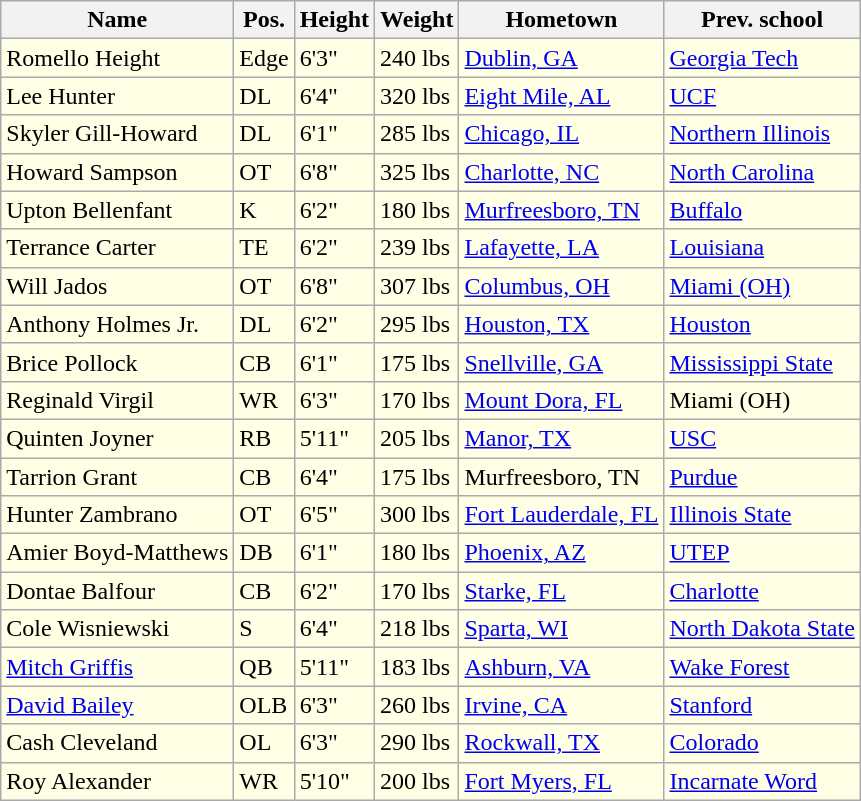<table class="wikitable sortable">
<tr>
<th>Name</th>
<th>Pos.</th>
<th>Height</th>
<th>Weight</th>
<th>Hometown</th>
<th class="unsortable">Prev. school</th>
</tr>
<tr style="background:#FFFFE6;">
<td>Romello Height</td>
<td>Edge</td>
<td>6'3"</td>
<td>240 lbs</td>
<td><a href='#'>Dublin, GA</a></td>
<td><a href='#'>Georgia Tech</a></td>
</tr>
<tr style="background:#FFFFE6;">
<td>Lee Hunter</td>
<td>DL</td>
<td>6'4"</td>
<td>320 lbs</td>
<td><a href='#'>Eight Mile, AL</a></td>
<td><a href='#'>UCF</a></td>
</tr>
<tr style="background:#FFFFE6;">
<td>Skyler Gill-Howard</td>
<td>DL</td>
<td>6'1"</td>
<td>285 lbs</td>
<td><a href='#'>Chicago, IL</a></td>
<td><a href='#'>Northern Illinois</a></td>
</tr>
<tr style="background:#FFFFE6;">
<td>Howard Sampson</td>
<td>OT</td>
<td>6'8"</td>
<td>325 lbs</td>
<td><a href='#'>Charlotte, NC</a></td>
<td><a href='#'>North Carolina</a></td>
</tr>
<tr style="background:#FFFFE6;">
<td>Upton Bellenfant</td>
<td>K</td>
<td>6'2"</td>
<td>180 lbs</td>
<td><a href='#'>Murfreesboro, TN</a></td>
<td><a href='#'>Buffalo</a></td>
</tr>
<tr style="background:#FFFFE6;">
<td>Terrance Carter</td>
<td>TE</td>
<td>6'2"</td>
<td>239 lbs</td>
<td><a href='#'>Lafayette, LA</a></td>
<td><a href='#'>Louisiana</a></td>
</tr>
<tr style="background:#FFFFE6;">
<td>Will Jados</td>
<td>OT</td>
<td>6'8"</td>
<td>307 lbs</td>
<td><a href='#'>Columbus, OH</a></td>
<td><a href='#'>Miami (OH)</a></td>
</tr>
<tr style="background:#FFFFE6;">
<td>Anthony Holmes Jr.</td>
<td>DL</td>
<td>6'2"</td>
<td>295 lbs</td>
<td><a href='#'>Houston, TX</a></td>
<td><a href='#'>Houston</a></td>
</tr>
<tr style="background:#FFFFE6;">
<td>Brice Pollock</td>
<td>CB</td>
<td>6'1"</td>
<td>175 lbs</td>
<td><a href='#'>Snellville, GA</a></td>
<td><a href='#'>Mississippi State</a></td>
</tr>
<tr style="background:#FFFFE6;">
<td>Reginald Virgil</td>
<td>WR</td>
<td>6'3"</td>
<td>170 lbs</td>
<td><a href='#'>Mount Dora, FL</a></td>
<td>Miami (OH)</td>
</tr>
<tr style="background:#FFFFE6;">
<td>Quinten Joyner</td>
<td>RB</td>
<td>5'11"</td>
<td>205 lbs</td>
<td><a href='#'>Manor, TX</a></td>
<td><a href='#'>USC</a></td>
</tr>
<tr style="background:#FFFFE6;">
<td>Tarrion Grant</td>
<td>CB</td>
<td>6'4"</td>
<td>175 lbs</td>
<td>Murfreesboro, TN</td>
<td><a href='#'>Purdue</a></td>
</tr>
<tr style="background:#FFFFE6;">
<td>Hunter Zambrano</td>
<td>OT</td>
<td>6'5"</td>
<td>300 lbs</td>
<td><a href='#'>Fort Lauderdale, FL</a></td>
<td><a href='#'>Illinois State</a></td>
</tr>
<tr style="background:#FFFFE6;">
<td>Amier Boyd-Matthews</td>
<td>DB</td>
<td>6'1"</td>
<td>180 lbs</td>
<td><a href='#'>Phoenix, AZ</a></td>
<td><a href='#'>UTEP</a></td>
</tr>
<tr style="background:#FFFFE6;">
<td>Dontae Balfour</td>
<td>CB</td>
<td>6'2"</td>
<td>170 lbs</td>
<td><a href='#'>Starke, FL</a></td>
<td><a href='#'>Charlotte</a></td>
</tr>
<tr style="background:#FFFFE6;">
<td>Cole Wisniewski</td>
<td>S</td>
<td>6'4"</td>
<td>218 lbs</td>
<td><a href='#'>Sparta, WI</a></td>
<td><a href='#'>North Dakota State</a></td>
</tr>
<tr style="background:#FFFFE6;">
<td><a href='#'>Mitch Griffis</a></td>
<td>QB</td>
<td>5'11"</td>
<td>183 lbs</td>
<td><a href='#'>Ashburn, VA</a></td>
<td><a href='#'>Wake Forest</a></td>
</tr>
<tr style="background:#FFFFE6;">
<td><a href='#'>David Bailey</a></td>
<td>OLB</td>
<td>6'3"</td>
<td>260 lbs</td>
<td><a href='#'>Irvine, CA</a></td>
<td><a href='#'>Stanford</a></td>
</tr>
<tr style="background:#FFFFE6;">
<td>Cash Cleveland</td>
<td>OL</td>
<td>6'3"</td>
<td>290 lbs</td>
<td><a href='#'>Rockwall, TX</a></td>
<td><a href='#'>Colorado</a></td>
</tr>
<tr style="background:#FFFFE6;">
<td>Roy Alexander</td>
<td>WR</td>
<td>5'10"</td>
<td>200 lbs</td>
<td><a href='#'>Fort Myers, FL</a></td>
<td><a href='#'>Incarnate Word</a></td>
</tr>
</table>
